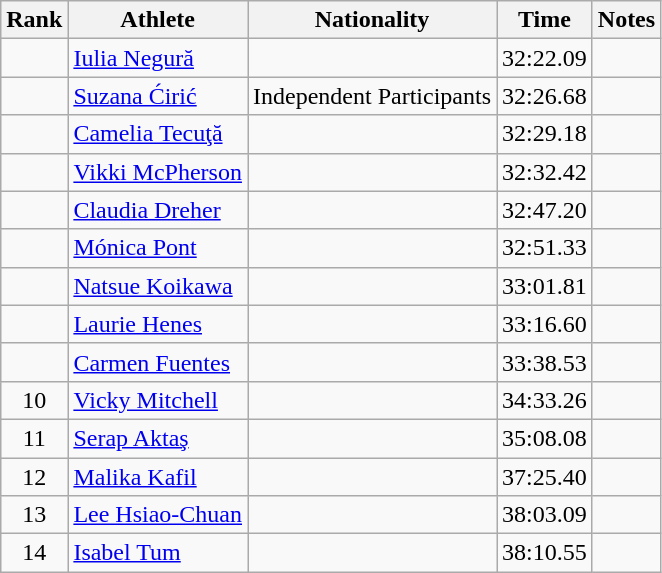<table class="wikitable sortable" style="text-align:center">
<tr>
<th>Rank</th>
<th>Athlete</th>
<th>Nationality</th>
<th>Time</th>
<th>Notes</th>
</tr>
<tr>
<td></td>
<td align=left><a href='#'>Iulia Negură</a></td>
<td align=left></td>
<td>32:22.09</td>
<td></td>
</tr>
<tr>
<td></td>
<td align=left><a href='#'>Suzana Ćirić</a></td>
<td align=left> Independent Participants</td>
<td>32:26.68</td>
<td></td>
</tr>
<tr>
<td></td>
<td align=left><a href='#'>Camelia Tecuţă</a></td>
<td align=left></td>
<td>32:29.18</td>
<td></td>
</tr>
<tr>
<td></td>
<td align=left><a href='#'>Vikki McPherson</a></td>
<td align=left></td>
<td>32:32.42</td>
<td></td>
</tr>
<tr>
<td></td>
<td align=left><a href='#'>Claudia Dreher</a></td>
<td align=left></td>
<td>32:47.20</td>
<td></td>
</tr>
<tr>
<td></td>
<td align=left><a href='#'>Mónica Pont</a></td>
<td align=left></td>
<td>32:51.33</td>
<td></td>
</tr>
<tr>
<td></td>
<td align=left><a href='#'>Natsue Koikawa</a></td>
<td align=left></td>
<td>33:01.81</td>
<td></td>
</tr>
<tr>
<td></td>
<td align=left><a href='#'>Laurie Henes</a></td>
<td align=left></td>
<td>33:16.60</td>
<td></td>
</tr>
<tr>
<td></td>
<td align=left><a href='#'>Carmen Fuentes</a></td>
<td align=left></td>
<td>33:38.53</td>
<td></td>
</tr>
<tr>
<td>10</td>
<td align=left><a href='#'>Vicky Mitchell</a></td>
<td align=left></td>
<td>34:33.26</td>
<td></td>
</tr>
<tr>
<td>11</td>
<td align=left><a href='#'>Serap Aktaş</a></td>
<td align=left></td>
<td>35:08.08</td>
<td></td>
</tr>
<tr>
<td>12</td>
<td align=left><a href='#'>Malika Kafil</a></td>
<td align=left></td>
<td>37:25.40</td>
<td></td>
</tr>
<tr>
<td>13</td>
<td align=left><a href='#'>Lee Hsiao-Chuan</a></td>
<td align=left></td>
<td>38:03.09</td>
<td></td>
</tr>
<tr>
<td>14</td>
<td align=left><a href='#'>Isabel Tum</a></td>
<td align=left></td>
<td>38:10.55</td>
<td></td>
</tr>
</table>
